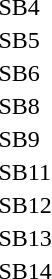<table>
<tr>
<td>SB4</td>
<td></td>
<td></td>
<td></td>
</tr>
<tr>
<td>SB5</td>
<td></td>
<td></td>
<td></td>
</tr>
<tr>
<td>SB6</td>
<td></td>
<td></td>
<td></td>
</tr>
<tr>
<td>SB8</td>
<td></td>
<td></td>
<td></td>
</tr>
<tr>
<td>SB9</td>
<td></td>
<td></td>
<td></td>
</tr>
<tr>
<td>SB11</td>
<td></td>
<td></td>
<td></td>
</tr>
<tr>
<td>SB12</td>
<td></td>
<td></td>
<td></td>
</tr>
<tr>
<td>SB13</td>
<td></td>
<td></td>
<td></td>
</tr>
<tr>
<td>SB14</td>
<td></td>
<td></td>
<td></td>
</tr>
</table>
